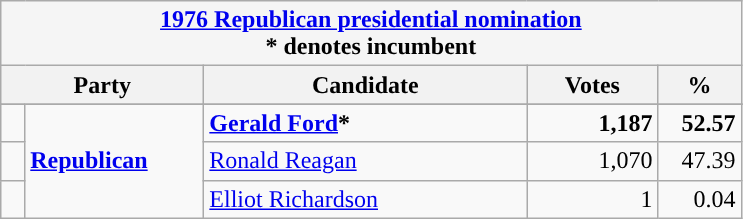<table class="wikitable">
<tr>
<th colspan=5 style="background:#f5f5f5"><a href='#'>1976 Republican presidential nomination</a><br>* denotes incumbent</th>
</tr>
<tr>
<th style="width: 8em;" colspan=2>Party</th>
<th>Candidate</th>
<th>Votes</th>
<th>%</th>
</tr>
<tr>
</tr>
<tr>
<td style="background-color: "></td>
<td style="width: 7em;" rowspan=3><strong><a href='#'>Republican</a></strong></td>
<td style="width: 13em;"><strong><a href='#'>Gerald Ford</a>*</strong></td>
<td style="width: 5em; text-align:right"><strong>1,187</strong></td>
<td style="width: 3em; text-align:right"><strong>52.57</strong></td>
</tr>
<tr>
<td style="background-color: "></td>
<td><a href='#'>Ronald Reagan</a></td>
<td style="text-align:right">1,070</td>
<td style="text-align:right">47.39</td>
</tr>
<tr>
<td style="background-color: "></td>
<td><a href='#'>Elliot Richardson</a></td>
<td style="text-align:right">1</td>
<td style="text-align:right">0.04</td>
</tr>
</table>
